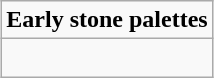<table class="wikitable" style="margin:0 auto;" align="center" colspan="2" cellpadding="3" style="font-size: 80%; width: 100%;">
<tr>
<td state = ><strong>Early stone palettes</strong></td>
</tr>
<tr>
<td align=center colspan=2><br></td>
</tr>
</table>
